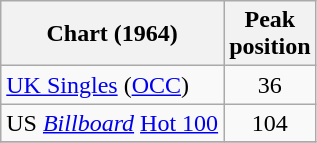<table class="wikitable">
<tr>
<th>Chart (1964)</th>
<th>Peak<br>position</th>
</tr>
<tr>
<td><a href='#'>UK Singles</a> (<a href='#'>OCC</a>)</td>
<td style="text-align:center;">36</td>
</tr>
<tr>
<td>US <em><a href='#'>Billboard</a></em> <a href='#'>Hot 100</a></td>
<td style="text-align:center;">104</td>
</tr>
<tr>
</tr>
</table>
